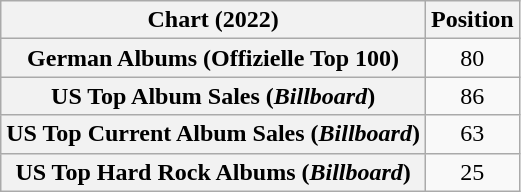<table class="wikitable sortable plainrowheaders" style="text-align:center">
<tr>
<th scope="col">Chart (2022)</th>
<th scope="col">Position</th>
</tr>
<tr>
<th scope="row">German Albums (Offizielle Top 100)</th>
<td>80</td>
</tr>
<tr>
<th scope="row">US Top Album Sales (<em>Billboard</em>)</th>
<td>86</td>
</tr>
<tr>
<th scope="row">US Top Current Album Sales (<em>Billboard</em>)</th>
<td>63</td>
</tr>
<tr>
<th scope="row">US Top Hard Rock Albums (<em>Billboard</em>)</th>
<td>25</td>
</tr>
</table>
